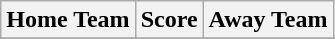<table class="wikitable" style="text-align: center">
<tr>
<th>Home Team</th>
<th>Score</th>
<th>Away Team</th>
</tr>
<tr>
</tr>
</table>
